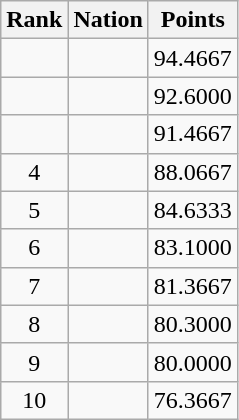<table class="wikitable sortable" style="text-align:center">
<tr>
<th>Rank</th>
<th>Nation</th>
<th>Points</th>
</tr>
<tr>
<td></td>
<td align=left></td>
<td>94.4667</td>
</tr>
<tr>
<td></td>
<td align=left></td>
<td>92.6000</td>
</tr>
<tr>
<td></td>
<td align=left></td>
<td>91.4667</td>
</tr>
<tr>
<td>4</td>
<td align=left></td>
<td>88.0667</td>
</tr>
<tr>
<td>5</td>
<td align=left></td>
<td>84.6333</td>
</tr>
<tr>
<td>6</td>
<td align=left></td>
<td>83.1000</td>
</tr>
<tr>
<td>7</td>
<td align=left></td>
<td>81.3667</td>
</tr>
<tr>
<td>8</td>
<td align=left></td>
<td>80.3000</td>
</tr>
<tr>
<td>9</td>
<td align=left></td>
<td>80.0000</td>
</tr>
<tr>
<td>10</td>
<td align=left></td>
<td>76.3667</td>
</tr>
</table>
